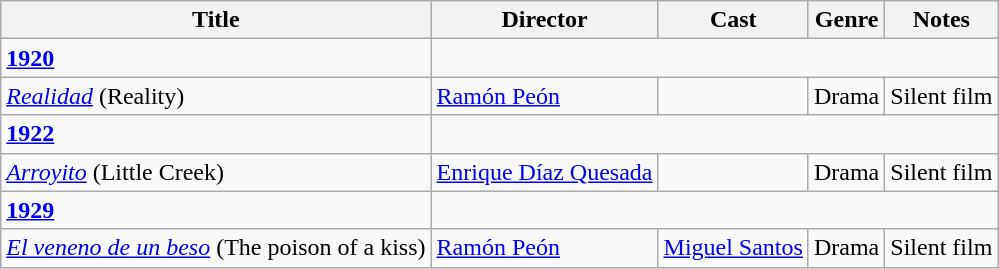<table class="wikitable">
<tr>
<th>Title</th>
<th>Director</th>
<th>Cast</th>
<th>Genre</th>
<th>Notes</th>
</tr>
<tr>
<td><strong><a href='#'>1920</a></strong></td>
</tr>
<tr>
<td><em><a href='#'>Realidad</a></em> (Reality)</td>
<td><a href='#'>Ramón Peón</a></td>
<td></td>
<td>Drama</td>
<td>Silent film</td>
</tr>
<tr>
<td><strong><a href='#'>1922</a></strong></td>
</tr>
<tr>
<td><em><a href='#'>Arroyito</a></em> (Little Creek)</td>
<td><a href='#'>Enrique Díaz Quesada</a></td>
<td></td>
<td>Drama</td>
<td>Silent film</td>
</tr>
<tr>
<td><strong><a href='#'>1929</a></strong></td>
</tr>
<tr>
<td><em><a href='#'>El veneno de un beso</a></em> (The poison of a kiss)</td>
<td><a href='#'>Ramón Peón</a></td>
<td><a href='#'>Miguel Santos</a></td>
<td>Drama</td>
<td>Silent film</td>
</tr>
</table>
